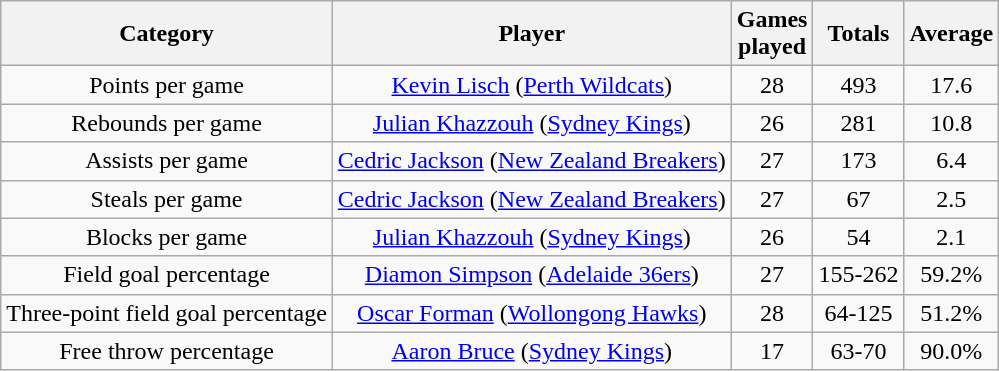<table class="wikitable" style="text-align:center">
<tr>
<th>Category</th>
<th>Player</th>
<th>Games<br>played</th>
<th>Totals</th>
<th>Average</th>
</tr>
<tr>
<td>Points per game</td>
<td><a href='#'>Kevin Lisch</a> (<a href='#'>Perth Wildcats</a>)</td>
<td>28</td>
<td>493</td>
<td>17.6</td>
</tr>
<tr>
<td>Rebounds per game</td>
<td><a href='#'>Julian Khazzouh</a> (<a href='#'>Sydney Kings</a>)</td>
<td>26</td>
<td>281</td>
<td>10.8</td>
</tr>
<tr>
<td>Assists per game</td>
<td><a href='#'>Cedric Jackson</a> (<a href='#'>New Zealand Breakers</a>)</td>
<td>27</td>
<td>173</td>
<td>6.4</td>
</tr>
<tr>
<td>Steals per game</td>
<td><a href='#'>Cedric Jackson</a> (<a href='#'>New Zealand Breakers</a>)</td>
<td>27</td>
<td>67</td>
<td>2.5</td>
</tr>
<tr>
<td>Blocks per game</td>
<td><a href='#'>Julian Khazzouh</a> (<a href='#'>Sydney Kings</a>)</td>
<td>26</td>
<td>54</td>
<td>2.1</td>
</tr>
<tr>
<td>Field goal percentage</td>
<td><a href='#'>Diamon Simpson</a> (<a href='#'>Adelaide 36ers</a>)</td>
<td>27</td>
<td>155-262</td>
<td>59.2%</td>
</tr>
<tr>
<td>Three-point field goal percentage</td>
<td><a href='#'>Oscar Forman</a> (<a href='#'>Wollongong Hawks</a>)</td>
<td>28</td>
<td>64-125</td>
<td>51.2%</td>
</tr>
<tr>
<td>Free throw percentage</td>
<td><a href='#'>Aaron Bruce</a> (<a href='#'>Sydney Kings</a>)</td>
<td>17</td>
<td>63-70</td>
<td>90.0%</td>
</tr>
</table>
